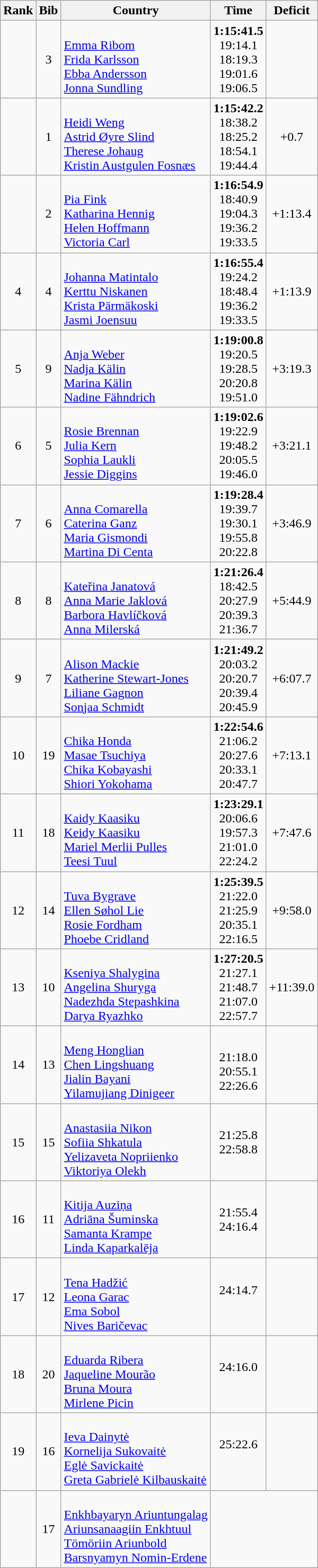<table class="wikitable sortable" style="text-align:center">
<tr>
<th>Rank</th>
<th>Bib</th>
<th>Country</th>
<th>Time</th>
<th>Deficit</th>
</tr>
<tr>
<td></td>
<td>3</td>
<td align=left><br><a href='#'>Emma Ribom</a><br><a href='#'>Frida Karlsson</a><br><a href='#'>Ebba Andersson</a><br><a href='#'>Jonna Sundling</a></td>
<td><strong>1:15:41.5</strong><br>19:14.1<br>18:19.3<br>19:01.6<br>19:06.5</td>
<td></td>
</tr>
<tr>
<td></td>
<td>1</td>
<td align=left><br><a href='#'>Heidi Weng</a><br><a href='#'>Astrid Øyre Slind</a><br><a href='#'>Therese Johaug</a><br><a href='#'>Kristin Austgulen Fosnæs</a></td>
<td><strong>1:15:42.2</strong><br>18:38.2<br>18:25.2<br>18:54.1<br>19:44.4</td>
<td>+0.7</td>
</tr>
<tr>
<td></td>
<td>2</td>
<td align=left><br><a href='#'>Pia Fink</a><br><a href='#'>Katharina Hennig</a><br><a href='#'>Helen Hoffmann</a><br><a href='#'>Victoria Carl</a></td>
<td><strong>1:16:54.9</strong><br>18:40.9<br>19:04.3<br>19:36.2<br>19:33.5</td>
<td>+1:13.4</td>
</tr>
<tr>
<td>4</td>
<td>4</td>
<td align=left><br><a href='#'>Johanna Matintalo</a><br><a href='#'>Kerttu Niskanen</a><br><a href='#'>Krista Pärmäkoski</a><br><a href='#'>Jasmi Joensuu</a></td>
<td><strong>1:16:55.4</strong><br>19:24.2<br>18:48.4<br>19:36.2<br>19:33.5</td>
<td>+1:13.9</td>
</tr>
<tr>
<td>5</td>
<td>9</td>
<td align=left><br><a href='#'>Anja Weber</a><br><a href='#'>Nadja Kälin</a><br><a href='#'>Marina Kälin</a><br><a href='#'>Nadine Fähndrich</a></td>
<td><strong>1:19:00.8</strong><br>19:20.5<br>19:28.5<br>20:20.8<br>19:51.0</td>
<td>+3:19.3</td>
</tr>
<tr>
<td>6</td>
<td>5</td>
<td align=left><br><a href='#'>Rosie Brennan</a><br><a href='#'>Julia Kern</a><br><a href='#'>Sophia Laukli</a><br><a href='#'>Jessie Diggins</a></td>
<td><strong>1:19:02.6</strong><br>19:22.9<br>19:48.2<br>20:05.5<br>19:46.0</td>
<td>+3:21.1</td>
</tr>
<tr>
<td>7</td>
<td>6</td>
<td align=left><br><a href='#'>Anna Comarella</a><br><a href='#'>Caterina Ganz</a><br><a href='#'>Maria Gismondi</a><br><a href='#'>Martina Di Centa</a></td>
<td><strong>1:19:28.4</strong><br>19:39.7<br>19:30.1<br>19:55.8<br>20:22.8</td>
<td>+3:46.9</td>
</tr>
<tr>
<td>8</td>
<td>8</td>
<td align=left><br><a href='#'>Kateřina Janatová</a><br><a href='#'>Anna Marie Jaklová</a><br><a href='#'>Barbora Havlíčková</a><br><a href='#'>Anna Milerská</a></td>
<td><strong>1:21:26.4</strong><br>18:42.5<br>20:27.9<br>20:39.3<br>21:36.7</td>
<td>+5:44.9</td>
</tr>
<tr>
<td>9</td>
<td>7</td>
<td align=left><br><a href='#'>Alison Mackie</a><br><a href='#'>Katherine Stewart-Jones</a><br><a href='#'>Liliane Gagnon</a><br><a href='#'>Sonjaa Schmidt</a></td>
<td><strong>1:21:49.2</strong><br>20:03.2<br>20:20.7<br>20:39.4<br>20:45.9</td>
<td>+6:07.7</td>
</tr>
<tr>
<td>10</td>
<td>19</td>
<td align=left><br><a href='#'>Chika Honda</a><br><a href='#'>Masae Tsuchiya</a><br><a href='#'>Chika Kobayashi</a><br><a href='#'>Shiori Yokohama</a></td>
<td><strong>1:22:54.6</strong><br>21:06.2<br>20:27.6<br>20:33.1<br>20:47.7</td>
<td>+7:13.1</td>
</tr>
<tr>
<td>11</td>
<td>18</td>
<td align=left><br><a href='#'>Kaidy Kaasiku</a><br><a href='#'>Keidy Kaasiku</a><br><a href='#'>Mariel Merlii Pulles</a><br><a href='#'>Teesi Tuul</a></td>
<td><strong>1:23:29.1</strong><br>20:06.6<br>19:57.3<br>21:01.0<br>22:24.2</td>
<td>+7:47.6</td>
</tr>
<tr>
<td>12</td>
<td>14</td>
<td align=left><br><a href='#'>Tuva Bygrave</a><br><a href='#'>Ellen Søhol Lie</a><br><a href='#'>Rosie Fordham</a><br><a href='#'>Phoebe Cridland</a></td>
<td><strong>1:25:39.5</strong><br>21:22.0<br>21:25.9<br>20:35.1<br>22:16.5</td>
<td>+9:58.0</td>
</tr>
<tr>
<td>13</td>
<td>10</td>
<td align=left><br><a href='#'>Kseniya Shalygina</a><br><a href='#'>Angelina Shuryga</a><br><a href='#'>Nadezhda Stepashkina</a><br><a href='#'>Darya Ryazhko</a></td>
<td><strong>1:27:20.5</strong><br>21:27.1<br>21:48.7<br>21:07.0<br>22:57.7</td>
<td>+11:39.0</td>
</tr>
<tr>
<td>14</td>
<td>13</td>
<td align=left><br><a href='#'>Meng Honglian</a><br><a href='#'>Chen Lingshuang</a><br><a href='#'>Jialin Bayani</a><br><a href='#'>Yilamujiang Dinigeer</a></td>
<td><strong></strong><br>21:18.0<br>20:55.1<br>22:26.6<br></td>
<td></td>
</tr>
<tr>
<td>15</td>
<td>15</td>
<td align=left><br><a href='#'>Anastasiia Nikon</a><br><a href='#'>Sofiia Shkatula</a><br><a href='#'>Yelizaveta Nopriienko</a><br><a href='#'>Viktoriya Olekh</a></td>
<td><strong></strong><br>21:25.8<br>22:58.8<br><br></td>
<td></td>
</tr>
<tr>
<td>16</td>
<td>11</td>
<td align=left><br><a href='#'>Kitija Auziņa</a><br><a href='#'>Adriāna Šuminska</a><br><a href='#'>Samanta Krampe</a><br><a href='#'>Linda Kaparkalēja</a></td>
<td><strong></strong><br>21:55.4<br>24:16.4<br><br></td>
<td></td>
</tr>
<tr>
<td>17</td>
<td>12</td>
<td align=left><br><a href='#'>Tena Hadžić</a><br><a href='#'>Leona Garac</a><br><a href='#'>Ema Sobol</a><br><a href='#'>Nives Baričevac</a></td>
<td><strong></strong><br>24:14.7<br><br><br></td>
<td></td>
</tr>
<tr>
<td>18</td>
<td>20</td>
<td align=left><br><a href='#'>Eduarda Ribera</a><br><a href='#'>Jaqueline Mourão</a><br><a href='#'>Bruna Moura</a><br><a href='#'>Mirlene Picin</a></td>
<td><strong></strong><br>24:16.0<br><br><br></td>
<td></td>
</tr>
<tr>
<td>19</td>
<td>16</td>
<td align=left><br><a href='#'>Ieva Dainytė</a><br><a href='#'>Kornelija Sukovaitė</a><br><a href='#'>Eglė Savickaitė</a><br><a href='#'>Greta Gabrielė Kilbauskaitė</a></td>
<td><strong></strong><br>25:22.6<br><br><br></td>
<td></td>
</tr>
<tr>
<td></td>
<td>17</td>
<td align=left><br><a href='#'>Enkhbayaryn Ariuntungalag</a><br><a href='#'>Ariunsanaagiin Enkhtuul</a><br><a href='#'>Tömöriin Ariunbold</a><br><a href='#'>Barsnyamyn Nomin-Erdene</a></td>
<td colspan=2></td>
</tr>
</table>
